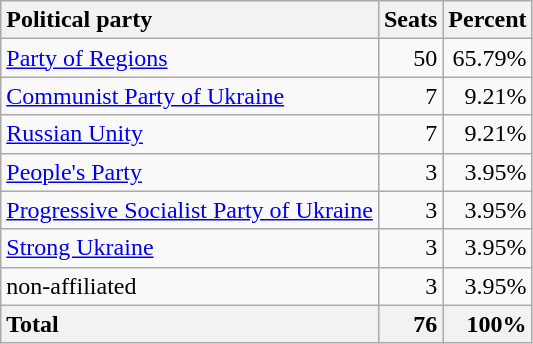<table class="wikitable sortable">
<tr>
<th style="text-align: left">Political party</th>
<th style="text-align: right">Seats</th>
<th style="text-align: right">Percent</th>
</tr>
<tr>
<td><a href='#'>Party of Regions</a></td>
<td style="text-align: right">50</td>
<td style="text-align: right">65.79%</td>
</tr>
<tr>
<td><a href='#'>Communist Party of Ukraine</a></td>
<td style="text-align: right">7</td>
<td style="text-align: right">9.21%</td>
</tr>
<tr>
<td><a href='#'>Russian Unity</a></td>
<td style="text-align: right">7</td>
<td style="text-align: right">9.21%</td>
</tr>
<tr>
<td><a href='#'>People's Party</a></td>
<td style="text-align: right">3</td>
<td style="text-align: right">3.95%</td>
</tr>
<tr>
<td><a href='#'>Progressive Socialist Party of Ukraine</a></td>
<td style="text-align: right">3</td>
<td style="text-align: right">3.95%</td>
</tr>
<tr>
<td><a href='#'>Strong Ukraine</a></td>
<td style="text-align: right">3</td>
<td style="text-align: right">3.95%</td>
</tr>
<tr>
<td>non-affiliated</td>
<td style="text-align: right">3</td>
<td style="text-align: right">3.95%</td>
</tr>
<tr>
<th style="text-align: left">Total</th>
<th style="text-align: right">76</th>
<th style="text-align: right">100%</th>
</tr>
</table>
